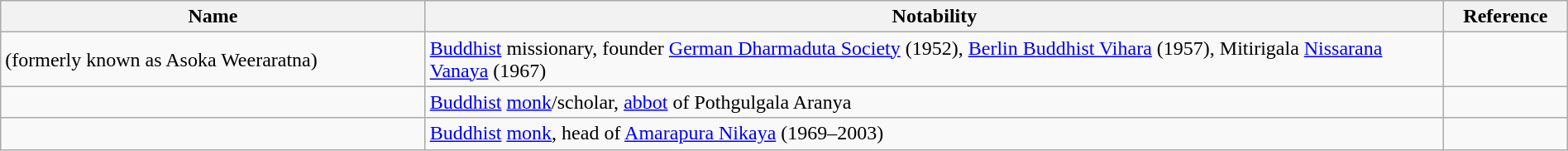<table class="wikitable sortable" style="width:100%">
<tr>
<th style="width:*;">Name</th>
<th style="width:65%;" class="unsortable">Notability</th>
<th style="width:*;" class="unsortable">Reference</th>
</tr>
<tr>
<td> (formerly known as Asoka Weeraratna)</td>
<td><a href='#'>Buddhist</a> missionary, founder <a href='#'>German Dharmaduta Society</a> (1952), <a href='#'>Berlin Buddhist Vihara</a> (1957), Mitirigala <a href='#'>Nissarana Vanaya</a> (1967)</td>
<td style="text-align:center;"></td>
</tr>
<tr>
<td></td>
<td><a href='#'>Buddhist</a> <a href='#'>monk</a>/scholar, <a href='#'>abbot</a> of Pothgulgala Aranya</td>
<td style="text-align:center;"></td>
</tr>
<tr>
<td></td>
<td><a href='#'>Buddhist</a> <a href='#'>monk</a>, head of <a href='#'>Amarapura Nikaya</a> (1969–2003)</td>
<td style="text-align:center;"></td>
</tr>
</table>
